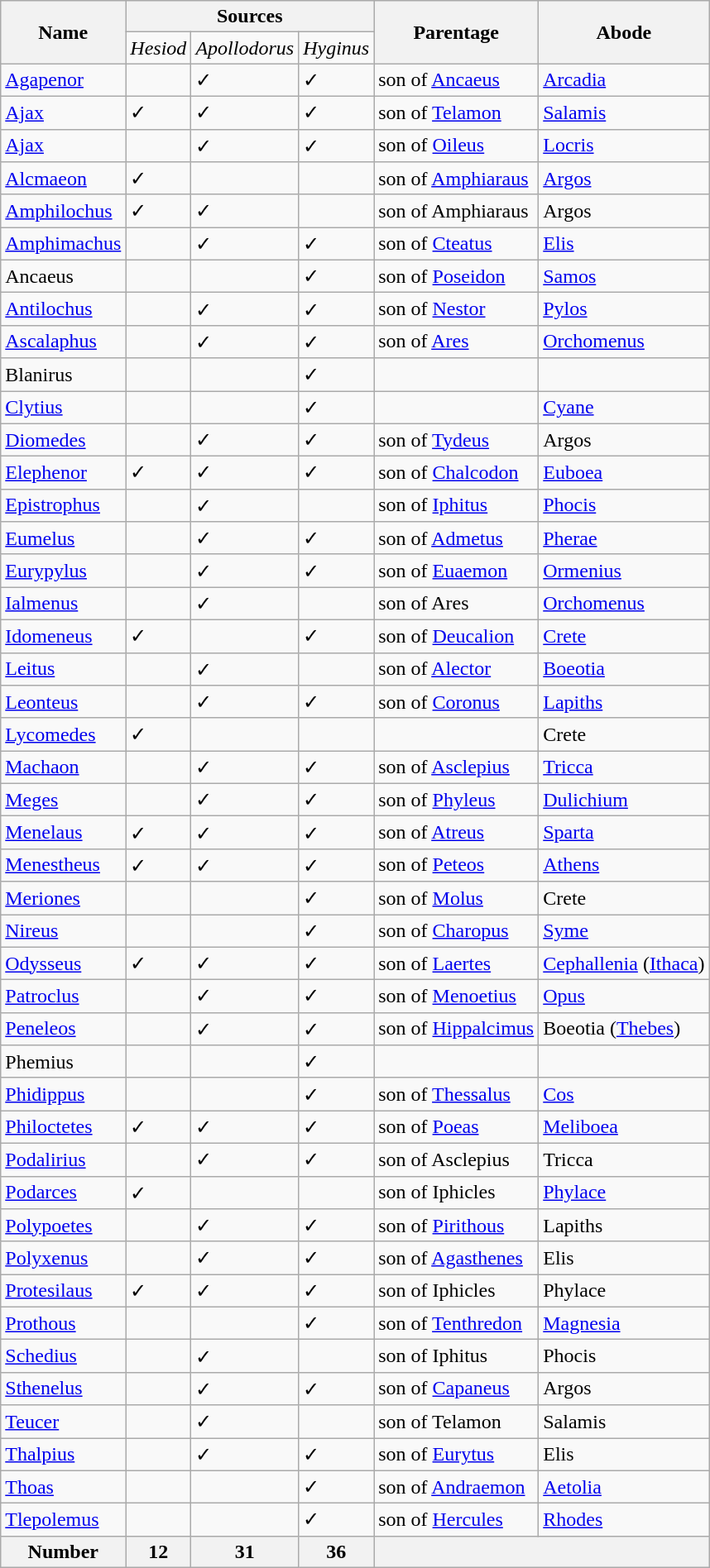<table class="wikitable">
<tr>
<th rowspan="2">Name</th>
<th colspan="3">Sources</th>
<th rowspan="2">Parentage</th>
<th rowspan="2">Abode</th>
</tr>
<tr>
<td><em>Hesiod</em></td>
<td><em>Apollodorus</em></td>
<td><em>Hyginus</em></td>
</tr>
<tr>
<td><a href='#'>Agapenor</a></td>
<td></td>
<td>✓</td>
<td>✓</td>
<td>son of <a href='#'>Ancaeus</a></td>
<td><a href='#'>Arcadia</a></td>
</tr>
<tr>
<td><a href='#'>Ajax</a></td>
<td>✓</td>
<td>✓</td>
<td>✓</td>
<td>son of <a href='#'>Telamon</a></td>
<td><a href='#'>Salamis</a></td>
</tr>
<tr>
<td><a href='#'>Ajax</a></td>
<td></td>
<td>✓</td>
<td>✓</td>
<td>son of <a href='#'>Oileus</a></td>
<td><a href='#'>Locris</a></td>
</tr>
<tr>
<td><a href='#'>Alcmaeon</a></td>
<td>✓</td>
<td></td>
<td></td>
<td>son of <a href='#'>Amphiaraus</a></td>
<td><a href='#'>Argos</a></td>
</tr>
<tr>
<td><a href='#'>Amphilochus</a></td>
<td>✓</td>
<td>✓</td>
<td></td>
<td>son of Amphiaraus</td>
<td>Argos</td>
</tr>
<tr>
<td><a href='#'>Amphimachus</a></td>
<td></td>
<td>✓</td>
<td>✓</td>
<td>son of <a href='#'>Cteatus</a></td>
<td><a href='#'>Elis</a></td>
</tr>
<tr>
<td>Ancaeus</td>
<td></td>
<td></td>
<td>✓</td>
<td>son of <a href='#'>Poseidon</a></td>
<td><a href='#'>Samos</a></td>
</tr>
<tr>
<td><a href='#'>Antilochus</a></td>
<td></td>
<td>✓</td>
<td>✓</td>
<td>son of <a href='#'>Nestor</a></td>
<td><a href='#'>Pylos</a></td>
</tr>
<tr>
<td><a href='#'>Ascalaphus</a></td>
<td></td>
<td>✓</td>
<td>✓</td>
<td>son of <a href='#'>Ares</a></td>
<td><a href='#'>Orchomenus</a></td>
</tr>
<tr>
<td>Blanirus</td>
<td></td>
<td></td>
<td>✓</td>
<td></td>
<td></td>
</tr>
<tr>
<td><a href='#'>Clytius</a></td>
<td></td>
<td></td>
<td>✓</td>
<td></td>
<td><a href='#'>Cyane</a></td>
</tr>
<tr>
<td><a href='#'>Diomedes</a></td>
<td></td>
<td>✓</td>
<td>✓</td>
<td>son of <a href='#'>Tydeus</a></td>
<td>Argos</td>
</tr>
<tr>
<td><a href='#'>Elephenor</a></td>
<td>✓</td>
<td>✓</td>
<td>✓</td>
<td>son of <a href='#'>Chalcodon</a></td>
<td><a href='#'>Euboea</a></td>
</tr>
<tr>
<td><a href='#'>Epistrophus</a></td>
<td></td>
<td>✓</td>
<td></td>
<td>son of <a href='#'>Iphitus</a></td>
<td><a href='#'>Phocis</a></td>
</tr>
<tr>
<td><a href='#'>Eumelus</a></td>
<td></td>
<td>✓</td>
<td>✓</td>
<td>son of <a href='#'>Admetus</a></td>
<td><a href='#'>Pherae</a></td>
</tr>
<tr>
<td><a href='#'>Eurypylus</a></td>
<td></td>
<td>✓</td>
<td>✓</td>
<td>son of <a href='#'>Euaemon</a></td>
<td><a href='#'>Ormenius</a></td>
</tr>
<tr>
<td><a href='#'>Ialmenus</a></td>
<td></td>
<td>✓</td>
<td></td>
<td>son of Ares</td>
<td><a href='#'>Orchomenus</a></td>
</tr>
<tr>
<td><a href='#'>Idomeneus</a></td>
<td>✓</td>
<td></td>
<td>✓</td>
<td>son of <a href='#'>Deucalion</a></td>
<td><a href='#'>Crete</a></td>
</tr>
<tr>
<td><a href='#'>Leitus</a></td>
<td></td>
<td>✓</td>
<td></td>
<td>son of <a href='#'>Alector</a></td>
<td><a href='#'>Boeotia</a></td>
</tr>
<tr>
<td><a href='#'>Leonteus</a></td>
<td></td>
<td>✓</td>
<td>✓</td>
<td>son of <a href='#'>Coronus</a></td>
<td><a href='#'>Lapiths</a></td>
</tr>
<tr>
<td><a href='#'>Lycomedes</a></td>
<td>✓</td>
<td></td>
<td></td>
<td></td>
<td>Crete</td>
</tr>
<tr>
<td><a href='#'>Machaon</a></td>
<td></td>
<td>✓</td>
<td>✓</td>
<td>son of <a href='#'>Asclepius</a></td>
<td><a href='#'>Tricca</a></td>
</tr>
<tr>
<td><a href='#'>Meges</a></td>
<td></td>
<td>✓</td>
<td>✓</td>
<td>son of <a href='#'>Phyleus</a></td>
<td><a href='#'>Dulichium</a></td>
</tr>
<tr>
<td><a href='#'>Menelaus</a></td>
<td>✓</td>
<td>✓</td>
<td>✓</td>
<td>son of <a href='#'>Atreus</a></td>
<td><a href='#'>Sparta</a></td>
</tr>
<tr>
<td><a href='#'>Menestheus</a></td>
<td>✓</td>
<td>✓</td>
<td>✓</td>
<td>son of <a href='#'>Peteos</a></td>
<td><a href='#'>Athens</a></td>
</tr>
<tr>
<td><a href='#'>Meriones</a></td>
<td></td>
<td></td>
<td>✓</td>
<td>son of <a href='#'>Molus</a></td>
<td>Crete</td>
</tr>
<tr>
<td><a href='#'>Nireus</a></td>
<td></td>
<td></td>
<td>✓</td>
<td>son of <a href='#'>Charopus</a></td>
<td><a href='#'>Syme</a></td>
</tr>
<tr>
<td><a href='#'>Odysseus</a></td>
<td>✓</td>
<td>✓</td>
<td>✓</td>
<td>son of <a href='#'>Laertes</a></td>
<td><a href='#'>Cephallenia</a> (<a href='#'>Ithaca</a>)</td>
</tr>
<tr>
<td><a href='#'>Patroclus</a></td>
<td></td>
<td>✓</td>
<td>✓</td>
<td>son of <a href='#'>Menoetius</a></td>
<td><a href='#'>Opus</a></td>
</tr>
<tr>
<td><a href='#'>Peneleos</a></td>
<td></td>
<td>✓</td>
<td>✓</td>
<td>son of <a href='#'>Hippalcimus</a></td>
<td>Boeotia (<a href='#'>Thebes</a>)</td>
</tr>
<tr>
<td>Phemius</td>
<td></td>
<td></td>
<td>✓</td>
<td></td>
<td></td>
</tr>
<tr>
<td><a href='#'>Phidippus</a></td>
<td></td>
<td></td>
<td>✓</td>
<td>son of <a href='#'>Thessalus</a></td>
<td><a href='#'>Cos</a></td>
</tr>
<tr>
<td><a href='#'>Philoctetes</a></td>
<td>✓</td>
<td>✓</td>
<td>✓</td>
<td>son of <a href='#'>Poeas</a></td>
<td><a href='#'>Meliboea</a></td>
</tr>
<tr>
<td><a href='#'>Podalirius</a></td>
<td></td>
<td>✓</td>
<td>✓</td>
<td>son of Asclepius</td>
<td>Tricca</td>
</tr>
<tr>
<td><a href='#'>Podarces</a></td>
<td>✓</td>
<td></td>
<td></td>
<td>son of Iphicles</td>
<td><a href='#'>Phylace</a></td>
</tr>
<tr>
<td><a href='#'>Polypoetes</a></td>
<td></td>
<td>✓</td>
<td>✓</td>
<td>son of <a href='#'>Pirithous</a></td>
<td>Lapiths</td>
</tr>
<tr>
<td><a href='#'>Polyxenus</a></td>
<td></td>
<td>✓</td>
<td>✓</td>
<td>son of <a href='#'>Agasthenes</a></td>
<td>Elis</td>
</tr>
<tr>
<td><a href='#'>Protesilaus</a></td>
<td>✓</td>
<td>✓</td>
<td>✓</td>
<td>son of Iphicles</td>
<td>Phylace</td>
</tr>
<tr>
<td><a href='#'>Prothous</a></td>
<td></td>
<td></td>
<td>✓</td>
<td>son of <a href='#'>Tenthredon</a></td>
<td><a href='#'>Magnesia</a></td>
</tr>
<tr>
<td><a href='#'>Schedius</a></td>
<td></td>
<td>✓</td>
<td></td>
<td>son of Iphitus</td>
<td>Phocis</td>
</tr>
<tr>
<td><a href='#'>Sthenelus</a></td>
<td></td>
<td>✓</td>
<td>✓</td>
<td>son of <a href='#'>Capaneus</a></td>
<td>Argos</td>
</tr>
<tr>
<td><a href='#'>Teucer</a></td>
<td></td>
<td>✓</td>
<td></td>
<td>son of Telamon</td>
<td>Salamis</td>
</tr>
<tr>
<td><a href='#'>Thalpius</a></td>
<td></td>
<td>✓</td>
<td>✓</td>
<td>son of <a href='#'>Eurytus</a></td>
<td>Elis</td>
</tr>
<tr>
<td><a href='#'>Thoas</a></td>
<td></td>
<td></td>
<td>✓</td>
<td>son of <a href='#'>Andraemon</a></td>
<td><a href='#'>Aetolia</a></td>
</tr>
<tr>
<td><a href='#'>Tlepolemus</a></td>
<td></td>
<td></td>
<td>✓</td>
<td>son of <a href='#'>Hercules</a></td>
<td><a href='#'>Rhodes</a></td>
</tr>
<tr>
<th>Number</th>
<th><strong>12</strong></th>
<th><strong>31</strong></th>
<th><strong>36</strong></th>
<th colspan="2"></th>
</tr>
</table>
